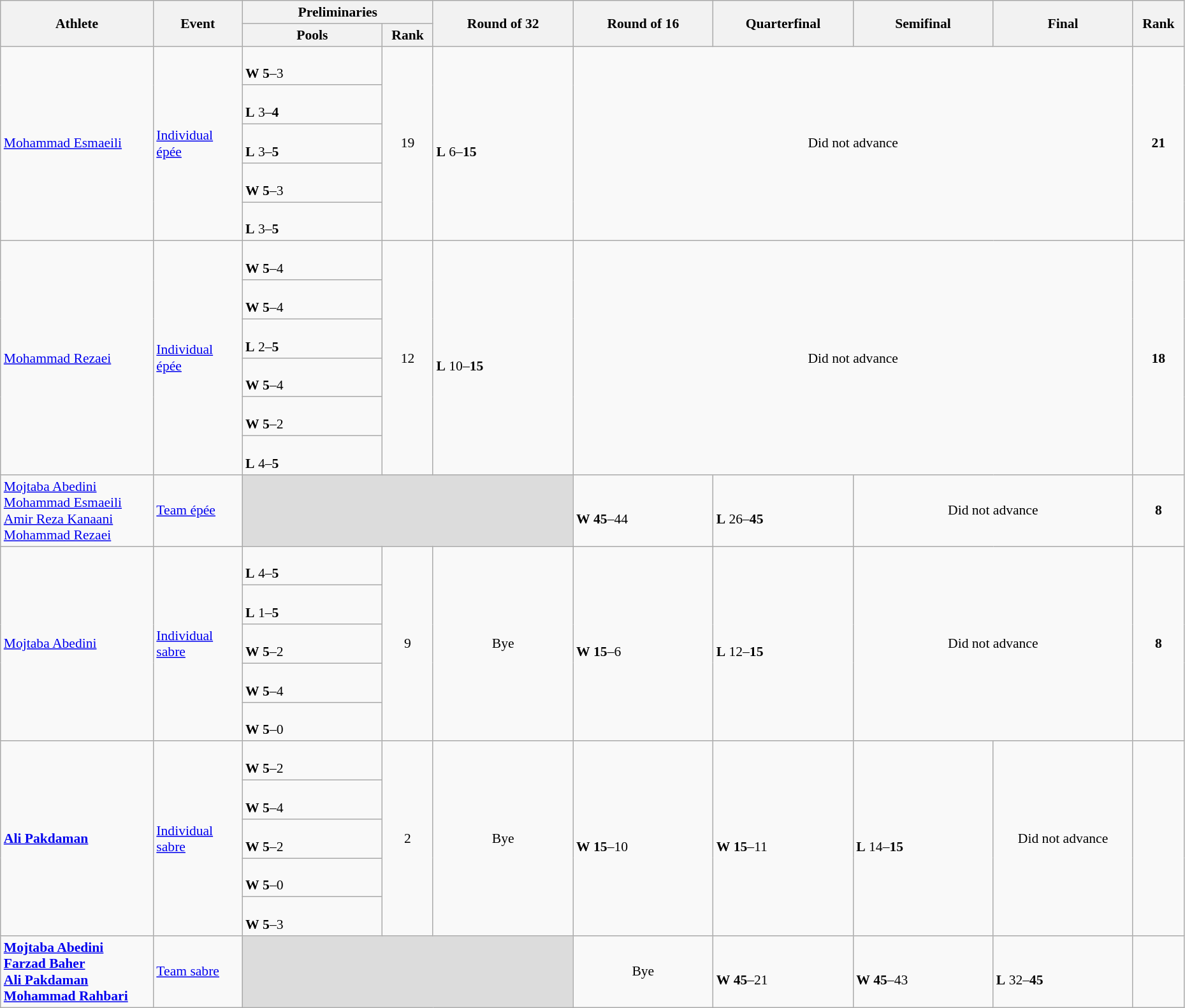<table class="wikitable" width="98%" style="text-align:left; font-size:90%">
<tr>
<th rowspan="2" width="12%">Athlete</th>
<th rowspan="2" width="7%">Event</th>
<th colspan="2">Preliminaries</th>
<th rowspan="2" width="11%">Round of 32</th>
<th rowspan="2" width="11%">Round of 16</th>
<th rowspan="2" width="11%">Quarterfinal</th>
<th rowspan="2" width="11%">Semifinal</th>
<th rowspan="2" width="11%">Final</th>
<th rowspan="2" width="4%">Rank</th>
</tr>
<tr>
<th width="11%">Pools</th>
<th width="4%">Rank</th>
</tr>
<tr>
<td rowspan="5"><a href='#'>Mohammad Esmaeili</a></td>
<td rowspan="5"><a href='#'>Individual épée</a></td>
<td><br><strong>W</strong> <strong>5</strong>–3</td>
<td rowspan="5" align=center>19 <strong></strong></td>
<td rowspan="5"><br><strong>L</strong> 6–<strong>15</strong></td>
<td rowspan="5" colspan=4 align=center>Did not advance</td>
<td rowspan="5" align="center"><strong>21</strong></td>
</tr>
<tr>
<td><br><strong>L</strong> 3–<strong>4</strong></td>
</tr>
<tr>
<td><br><strong>L</strong> 3–<strong>5</strong></td>
</tr>
<tr>
<td><br><strong>W</strong> <strong>5</strong>–3</td>
</tr>
<tr>
<td><br><strong>L</strong> 3–<strong>5</strong></td>
</tr>
<tr>
<td rowspan="6"><a href='#'>Mohammad Rezaei</a></td>
<td rowspan="6"><a href='#'>Individual épée</a></td>
<td><br><strong>W</strong> <strong>5</strong>–4</td>
<td rowspan="6" align=center>12 <strong></strong></td>
<td rowspan="6"><br><strong>L</strong> 10–<strong>15</strong></td>
<td rowspan="6" colspan=4 align=center>Did not advance</td>
<td rowspan="6" align="center"><strong>18</strong></td>
</tr>
<tr>
<td><br><strong>W</strong> <strong>5</strong>–4</td>
</tr>
<tr>
<td><br><strong>L</strong> 2–<strong>5</strong></td>
</tr>
<tr>
<td><br><strong>W</strong> <strong>5</strong>–4</td>
</tr>
<tr>
<td><br><strong>W</strong> <strong>5</strong>–2</td>
</tr>
<tr>
<td><br><strong>L</strong> 4–<strong>5</strong></td>
</tr>
<tr>
<td><a href='#'>Mojtaba Abedini</a><br><a href='#'>Mohammad Esmaeili</a><br><a href='#'>Amir Reza Kanaani</a><br><a href='#'>Mohammad Rezaei</a></td>
<td><a href='#'>Team épée</a></td>
<td colspan=3 bgcolor=#DCDCDC></td>
<td><br><strong>W</strong> <strong>45</strong>–44</td>
<td><br><strong>L</strong> 26–<strong>45</strong></td>
<td colspan=2 align=center>Did not advance</td>
<td align="center"><strong>8</strong></td>
</tr>
<tr>
<td rowspan="5"><a href='#'>Mojtaba Abedini</a></td>
<td rowspan="5"><a href='#'>Individual sabre</a></td>
<td><br><strong>L</strong> 4–<strong>5</strong></td>
<td rowspan="5" align=center>9 <strong></strong></td>
<td rowspan="5" align="center">Bye</td>
<td rowspan="5"><br><strong>W</strong> <strong>15</strong>–6</td>
<td rowspan="5"><br><strong>L</strong> 12–<strong>15</strong></td>
<td rowspan="5" colspan=2 align=center>Did not advance</td>
<td rowspan="5" align="center"><strong>8</strong></td>
</tr>
<tr>
<td><br><strong>L</strong> 1–<strong>5</strong></td>
</tr>
<tr>
<td><br><strong>W</strong> <strong>5</strong>–2</td>
</tr>
<tr>
<td><br><strong>W</strong> <strong>5</strong>–4</td>
</tr>
<tr>
<td><br><strong>W</strong> <strong>5</strong>–0</td>
</tr>
<tr>
<td rowspan="5"><strong><a href='#'>Ali Pakdaman</a></strong></td>
<td rowspan="5"><a href='#'>Individual sabre</a></td>
<td><br><strong>W</strong> <strong>5</strong>–2</td>
<td rowspan="5" align=center>2 <strong></strong></td>
<td rowspan="5" align="center">Bye</td>
<td rowspan="5"><br><strong>W</strong> <strong>15</strong>–10</td>
<td rowspan="5"><br><strong>W</strong> <strong>15</strong>–11</td>
<td rowspan="5"><br><strong>L</strong> 14–<strong>15</strong></td>
<td rowspan="5" align=center>Did not advance</td>
<td rowspan="5" align="center"></td>
</tr>
<tr>
<td><br><strong>W</strong> <strong>5</strong>–4</td>
</tr>
<tr>
<td><br><strong>W</strong> <strong>5</strong>–2</td>
</tr>
<tr>
<td><br><strong>W</strong> <strong>5</strong>–0</td>
</tr>
<tr>
<td><br><strong>W</strong> <strong>5</strong>–3</td>
</tr>
<tr>
<td><strong><a href='#'>Mojtaba Abedini</a><br><a href='#'>Farzad Baher</a><br><a href='#'>Ali Pakdaman</a><br><a href='#'>Mohammad Rahbari</a></strong></td>
<td><a href='#'>Team sabre</a></td>
<td colspan=3 bgcolor=#DCDCDC></td>
<td align="center">Bye</td>
<td><br><strong>W</strong> <strong>45</strong>–21</td>
<td><br><strong>W</strong> <strong>45</strong>–43</td>
<td><br><strong>L</strong> 32–<strong>45</strong></td>
<td align="center"></td>
</tr>
</table>
